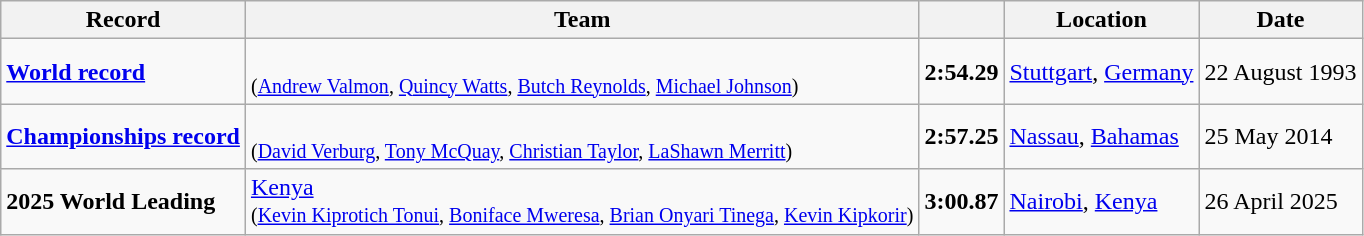<table class="wikitable">
<tr>
<th scope="col">Record</th>
<th scope="col">Team</th>
<th scope="col"></th>
<th scope="col">Location</th>
<th scope="col">Date</th>
</tr>
<tr>
<td scope="row"><strong><a href='#'>World record</a></strong></td>
<td><br><small>(<a href='#'>Andrew Valmon</a>, <a href='#'>Quincy Watts</a>, <a href='#'>Butch Reynolds</a>, <a href='#'>Michael Johnson</a>)</small></td>
<td><strong>2:54.29</strong></td>
<td> <a href='#'>Stuttgart</a>, <a href='#'>Germany</a></td>
<td>22 August 1993</td>
</tr>
<tr>
<td scope="row"><strong><a href='#'>Championships record</a></strong></td>
<td><br><small>(<a href='#'>David Verburg</a>, <a href='#'>Tony McQuay</a>, <a href='#'>Christian Taylor</a>, <a href='#'>LaShawn Merritt</a>)</small></td>
<td><strong>2:57.25</strong></td>
<td> <a href='#'>Nassau</a>, <a href='#'>Bahamas</a></td>
<td>25 May 2014</td>
</tr>
<tr>
<td scope="row"><strong>2025 World Leading</strong></td>
<td> <a href='#'>Kenya</a><br><small>(<a href='#'>Kevin Kiprotich Tonui</a>, <a href='#'>Boniface Mweresa</a>, <a href='#'>Brian Onyari Tinega</a>, <a href='#'>Kevin Kipkorir</a>)</small></td>
<td><strong>3:00.87</strong></td>
<td> <a href='#'>Nairobi</a>, <a href='#'>Kenya</a></td>
<td>26 April 2025</td>
</tr>
</table>
